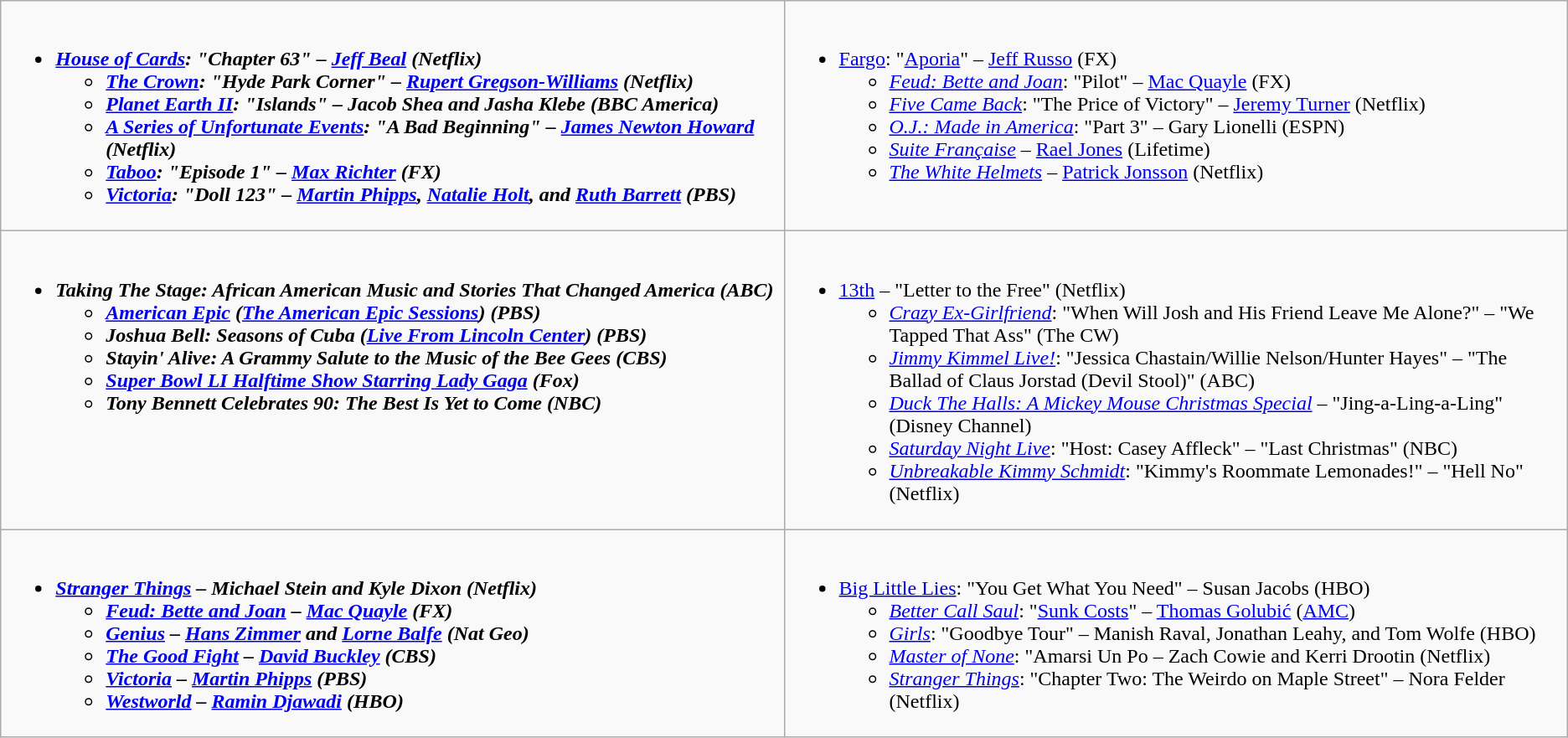<table class="wikitable">
<tr>
<td style="vertical-align:top;" width="50%"><br><ul><li><strong><em><a href='#'>House of Cards</a><em>: "Chapter 63" – <a href='#'>Jeff Beal</a> (Netflix)<strong><ul><li></em><a href='#'>The Crown</a><em>: "Hyde Park Corner" – <a href='#'>Rupert Gregson-Williams</a> (Netflix)</li><li></em><a href='#'>Planet Earth II</a><em>: "Islands" – Jacob Shea and Jasha Klebe (BBC America)</li><li></em><a href='#'>A Series of Unfortunate Events</a><em>: "A Bad Beginning" – <a href='#'>James Newton Howard</a> (Netflix)</li><li></em><a href='#'>Taboo</a><em>: "Episode 1" – <a href='#'>Max Richter</a> (FX)</li><li></em><a href='#'>Victoria</a><em>: "Doll 123" – <a href='#'>Martin Phipps</a>, <a href='#'>Natalie Holt</a>, and <a href='#'>Ruth Barrett</a> (PBS)</li></ul></li></ul></td>
<td style="vertical-align:top;" width="50%"><br><ul><li></em></strong><a href='#'>Fargo</a></em>: "<a href='#'>Aporia</a>" – <a href='#'>Jeff Russo</a> (FX)</strong><ul><li><em><a href='#'>Feud: Bette and Joan</a></em>: "Pilot" – <a href='#'>Mac Quayle</a> (FX)</li><li><em><a href='#'>Five Came Back</a></em>: "The Price of Victory" – <a href='#'>Jeremy Turner</a> (Netflix)</li><li><em><a href='#'>O.J.: Made in America</a></em>: "Part 3" – Gary Lionelli (ESPN)</li><li><em><a href='#'>Suite Française</a></em> – <a href='#'>Rael Jones</a> (Lifetime)</li><li><em><a href='#'>The White Helmets</a></em> – <a href='#'>Patrick Jonsson</a> (Netflix)</li></ul></li></ul></td>
</tr>
<tr>
<td style="vertical-align:top;" width="50%"><br><ul><li><strong><em>Taking The Stage: African American Music and Stories That Changed America<em> (ABC)<strong><ul><li></em><a href='#'>American Epic</a><em> (</em><a href='#'>The American Epic Sessions</a><em>) (PBS)</li><li></em>Joshua Bell: Seasons of Cuba<em> (</em><a href='#'>Live From Lincoln Center</a><em>) (PBS)</li><li></em>Stayin' Alive: A Grammy Salute to the Music of the Bee Gees<em> (CBS)</li><li></em><a href='#'>Super Bowl LI Halftime Show Starring Lady Gaga</a><em> (Fox)</li><li></em>Tony Bennett Celebrates 90: The Best Is Yet to Come<em> (NBC)</li></ul></li></ul></td>
<td style="vertical-align:top;" width="50%"><br><ul><li></em></strong><a href='#'>13th</a></em> – "Letter to the Free" (Netflix)</strong><ul><li><em><a href='#'>Crazy Ex-Girlfriend</a></em>: "When Will Josh and His Friend Leave Me Alone?" – "We Tapped That Ass" (The CW)</li><li><em><a href='#'>Jimmy Kimmel Live!</a></em>: "Jessica Chastain/Willie Nelson/Hunter Hayes" – "The Ballad of Claus Jorstad (Devil Stool)" (ABC)</li><li><em><a href='#'>Duck The Halls: A Mickey Mouse Christmas Special</a></em> – "Jing-a-Ling-a-Ling" (Disney Channel)</li><li><em><a href='#'>Saturday Night Live</a></em>: "Host: Casey Affleck" – "Last Christmas" (NBC)</li><li><em><a href='#'>Unbreakable Kimmy Schmidt</a></em>: "Kimmy's Roommate Lemonades!" – "Hell No" (Netflix)</li></ul></li></ul></td>
</tr>
<tr>
<td style="vertical-align:top;" width="50%"><br><ul><li><strong><em><a href='#'>Stranger Things</a><em> – Michael Stein and Kyle Dixon (Netflix)<strong><ul><li></em><a href='#'>Feud: Bette and Joan</a><em> – <a href='#'>Mac Quayle</a> (FX)</li><li></em><a href='#'>Genius</a><em> – <a href='#'>Hans Zimmer</a> and <a href='#'>Lorne Balfe</a> (Nat Geo)</li><li></em><a href='#'>The Good Fight</a><em> – <a href='#'>David Buckley</a> (CBS)</li><li></em><a href='#'>Victoria</a><em> – <a href='#'>Martin Phipps</a> (PBS)</li><li></em><a href='#'>Westworld</a><em> – <a href='#'>Ramin Djawadi</a> (HBO)</li></ul></li></ul></td>
<td style="vertical-align:top;" width="50%"><br><ul><li></em></strong><a href='#'>Big Little Lies</a></em>: "You Get What You Need" – Susan Jacobs (HBO)</strong><ul><li><em><a href='#'>Better Call Saul</a></em>: "<a href='#'>Sunk Costs</a>" – <a href='#'>Thomas Golubić</a> (<a href='#'>AMC</a>)</li><li><em><a href='#'>Girls</a></em>: "Goodbye Tour" – Manish Raval, Jonathan Leahy, and Tom Wolfe (HBO)</li><li><em><a href='#'>Master of None</a></em>: "Amarsi Un Po – Zach Cowie and Kerri Drootin (Netflix)</li><li><em><a href='#'>Stranger Things</a></em>: "Chapter Two: The Weirdo on Maple Street" – Nora Felder (Netflix)</li></ul></li></ul></td>
</tr>
</table>
